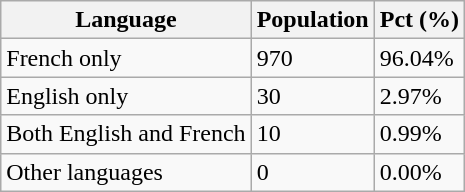<table class="wikitable">
<tr>
<th>Language</th>
<th>Population</th>
<th>Pct (%)</th>
</tr>
<tr>
<td>French only</td>
<td>970</td>
<td>96.04%</td>
</tr>
<tr>
<td>English only</td>
<td>30</td>
<td>2.97%</td>
</tr>
<tr>
<td>Both English and French</td>
<td>10</td>
<td>0.99%</td>
</tr>
<tr>
<td>Other languages</td>
<td>0</td>
<td>0.00%</td>
</tr>
</table>
